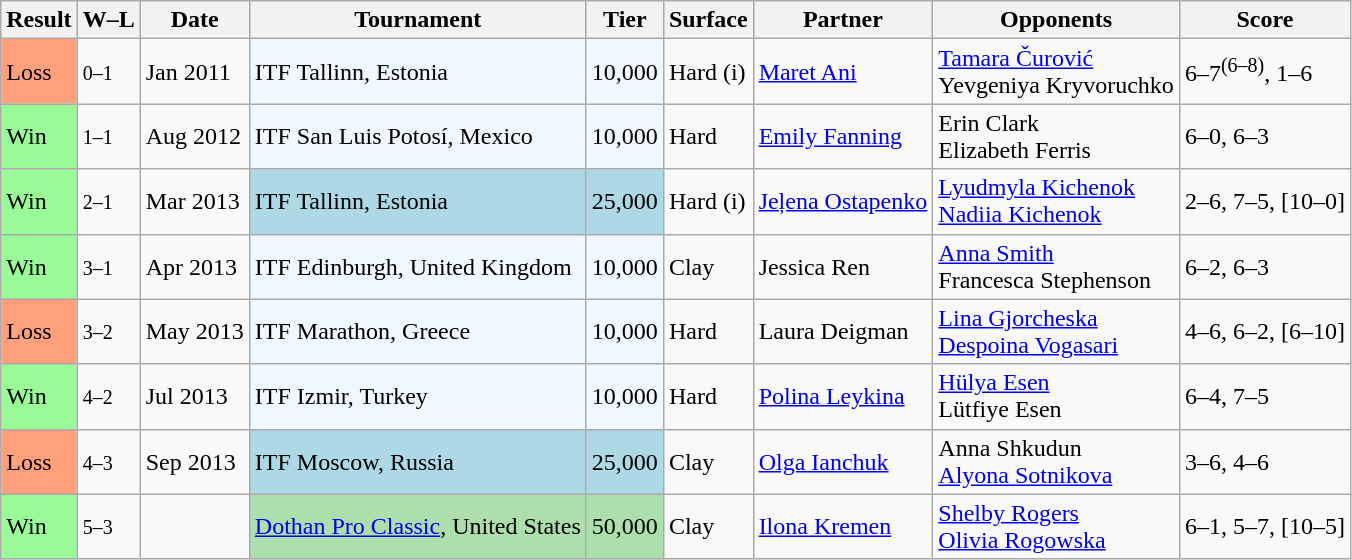<table class="sortable wikitable">
<tr>
<th>Result</th>
<th class="unsortable">W–L</th>
<th>Date</th>
<th>Tournament</th>
<th>Tier</th>
<th>Surface</th>
<th>Partner</th>
<th>Opponents</th>
<th class="unsortable">Score</th>
</tr>
<tr>
<td bgcolor=ffa07a>Loss</td>
<td><small>0–1</small></td>
<td>Jan 2011</td>
<td bgcolor=f0f8ff>ITF Tallinn, Estonia</td>
<td bgcolor=f0f8ff>10,000</td>
<td>Hard (i)</td>
<td> <a href='#'>Maret Ani</a></td>
<td> <a href='#'>Tamara Čurović</a> <br>  Yevgeniya Kryvoruchko</td>
<td>6–7<sup>(6–8)</sup>, 1–6</td>
</tr>
<tr>
<td bgcolor=98fb98>Win</td>
<td><small>1–1</small></td>
<td>Aug 2012</td>
<td bgcolor=f0f8ff>ITF San Luis Potosí, Mexico</td>
<td bgcolor=f0f8ff>10,000</td>
<td>Hard</td>
<td> <a href='#'>Emily Fanning</a></td>
<td> Erin Clark <br>  Elizabeth Ferris</td>
<td>6–0, 6–3</td>
</tr>
<tr>
<td bgcolor=98fb98>Win</td>
<td><small>2–1</small></td>
<td>Mar 2013</td>
<td bgcolor=lightblue>ITF Tallinn, Estonia</td>
<td bgcolor=lightblue>25,000</td>
<td>Hard (i)</td>
<td> <a href='#'>Jeļena Ostapenko</a></td>
<td> <a href='#'>Lyudmyla Kichenok</a> <br>  <a href='#'>Nadiia Kichenok</a></td>
<td>2–6, 7–5, [10–0]</td>
</tr>
<tr>
<td bgcolor=98fb98>Win</td>
<td><small>3–1</small></td>
<td>Apr 2013</td>
<td bgcolor=f0f8ff>ITF Edinburgh, United Kingdom</td>
<td bgcolor=f0f8ff>10,000</td>
<td>Clay</td>
<td> Jessica Ren</td>
<td> <a href='#'>Anna Smith</a> <br>  Francesca Stephenson</td>
<td>6–2, 6–3</td>
</tr>
<tr>
<td bgcolor=ffa07a>Loss</td>
<td><small>3–2</small></td>
<td>May 2013</td>
<td bgcolor=f0f8ff>ITF Marathon, Greece</td>
<td bgcolor=f0f8ff>10,000</td>
<td>Hard</td>
<td> Laura Deigman</td>
<td> <a href='#'>Lina Gjorcheska</a> <br>  <a href='#'>Despoina Vogasari</a></td>
<td>4–6, 6–2, [6–10]</td>
</tr>
<tr>
<td bgcolor=98fb98>Win</td>
<td><small>4–2</small></td>
<td>Jul 2013</td>
<td bgcolor=f0f8ff>ITF Izmir, Turkey</td>
<td bgcolor=f0f8ff>10,000</td>
<td>Hard</td>
<td> <a href='#'>Polina Leykina</a></td>
<td> <a href='#'>Hülya Esen</a> <br>  Lütfiye Esen</td>
<td>6–4, 7–5</td>
</tr>
<tr>
<td bgcolor=ffa07a>Loss</td>
<td><small>4–3</small></td>
<td>Sep 2013</td>
<td bgcolor=lightblue>ITF Moscow, Russia</td>
<td bgcolor=lightblue>25,000</td>
<td>Clay</td>
<td> <a href='#'>Olga Ianchuk</a></td>
<td> Anna Shkudun <br>  <a href='#'>Alyona Sotnikova</a></td>
<td>3–6, 4–6</td>
</tr>
<tr>
<td bgcolor=98fb98>Win</td>
<td><small>5–3</small></td>
<td><a href='#'></a></td>
<td bgcolor=addfad><a href='#'>Dothan Pro Classic</a>, United States</td>
<td bgcolor=addfad>50,000</td>
<td>Clay</td>
<td> <a href='#'>Ilona Kremen</a></td>
<td> <a href='#'>Shelby Rogers</a> <br>  <a href='#'>Olivia Rogowska</a></td>
<td>6–1, 5–7, [10–5]</td>
</tr>
</table>
